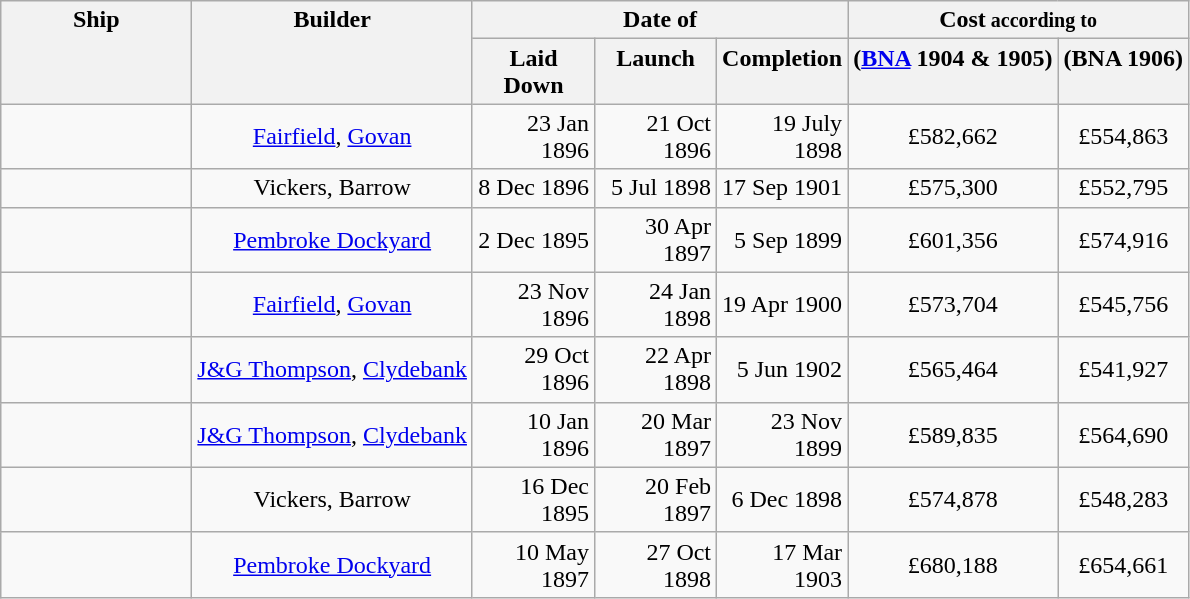<table class="wikitable">
<tr valign="top">
<th width=120  rowspan=2>Ship</th>
<th align = center  rowspan=2>Builder</th>
<th colspan = 3>Date of</th>
<th colspan = 2>Cost<small> according to</small></th>
</tr>
<tr valign="top">
<th align = center width = 74>Laid Down</th>
<th align = center width = 74>Launch</th>
<th align = center width = 74>Completion</th>
<th align = center>(<a href='#'>BNA</a> 1904 & 1905)</th>
<th align = center>(BNA 1906)</th>
</tr>
<tr>
<td></td>
<td align="center"><a href='#'>Fairfield</a>, <a href='#'>Govan</a></td>
<td align=right>23 Jan 1896</td>
<td align=right>21 Oct 1896</td>
<td align=right>19 July 1898</td>
<td align="center">£582,662</td>
<td align="center">£554,863</td>
</tr>
<tr>
<td></td>
<td align="center">Vickers, Barrow</td>
<td align=right>8 Dec 1896</td>
<td align=right>5 Jul 1898</td>
<td align=right>17 Sep 1901</td>
<td align="center">£575,300</td>
<td align="center">£552,795</td>
</tr>
<tr>
<td></td>
<td align="center"><a href='#'>Pembroke Dockyard</a></td>
<td align=right>2 Dec 1895</td>
<td align=right>30 Apr 1897</td>
<td align=right>5 Sep 1899</td>
<td align="center">£601,356</td>
<td align="center">£574,916</td>
</tr>
<tr>
<td></td>
<td align="center"><a href='#'>Fairfield</a>, <a href='#'>Govan</a></td>
<td align=right>23 Nov 1896</td>
<td align=right>24 Jan 1898</td>
<td align=right>19 Apr 1900</td>
<td align="center">£573,704</td>
<td align="center">£545,756</td>
</tr>
<tr>
<td></td>
<td align="center"><a href='#'>J&G Thompson</a>, <a href='#'>Clydebank</a></td>
<td align=right>29 Oct 1896</td>
<td align=right>22 Apr 1898</td>
<td align=right>5 Jun 1902</td>
<td align="center">£565,464</td>
<td align="center">£541,927</td>
</tr>
<tr>
<td></td>
<td align="center"><a href='#'>J&G Thompson</a>, <a href='#'>Clydebank</a></td>
<td align=right>10 Jan 1896</td>
<td align=right>20 Mar 1897</td>
<td align=right>23 Nov 1899</td>
<td align="center">£589,835</td>
<td align="center">£564,690</td>
</tr>
<tr>
<td></td>
<td align="center">Vickers, Barrow</td>
<td align=right>16 Dec 1895</td>
<td align=right>20 Feb 1897</td>
<td align=right>6 Dec 1898</td>
<td align="center">£574,878</td>
<td align="center">£548,283</td>
</tr>
<tr>
<td></td>
<td align="center"><a href='#'>Pembroke Dockyard</a></td>
<td align=right>10 May 1897</td>
<td align=right>27 Oct 1898</td>
<td align=right>17 Mar 1903</td>
<td align="center">£680,188</td>
<td align="center">£654,661</td>
</tr>
</table>
